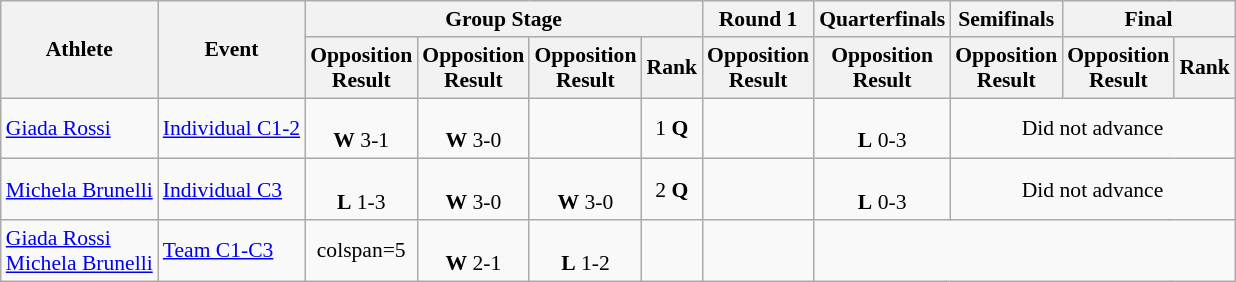<table class=wikitable style="font-size:90%">
<tr>
<th rowspan="2">Athlete</th>
<th rowspan="2">Event</th>
<th colspan="4">Group Stage</th>
<th>Round 1</th>
<th>Quarterfinals</th>
<th>Semifinals</th>
<th colspan="2">Final</th>
</tr>
<tr>
<th>Opposition<br>Result</th>
<th>Opposition<br>Result</th>
<th>Opposition<br>Result</th>
<th>Rank</th>
<th>Opposition<br>Result</th>
<th>Opposition<br>Result</th>
<th>Opposition<br>Result</th>
<th>Opposition<br>Result</th>
<th>Rank</th>
</tr>
<tr align=center>
<td align=left><a href='#'>Giada Rossi</a></td>
<td align=left><a href='#'>Individual C1-2</a></td>
<td><br><strong>W</strong> 3-1</td>
<td><br><strong>W</strong> 3-0</td>
<td></td>
<td>1 <strong>Q</strong></td>
<td></td>
<td><br><strong>L</strong> 0-3</td>
<td colspan=3>Did not advance</td>
</tr>
<tr align=center>
<td align=left><a href='#'>Michela Brunelli</a></td>
<td align=left><a href='#'>Individual C3</a></td>
<td><br><strong>L</strong> 1-3</td>
<td><br><strong>W</strong> 3-0</td>
<td><br><strong>W</strong> 3-0</td>
<td>2 <strong>Q</strong></td>
<td></td>
<td><br><strong>L</strong> 0-3</td>
<td colspan=3>Did not advance</td>
</tr>
<tr align=center>
<td align=left><a href='#'>Giada Rossi</a><br><a href='#'>Michela Brunelli</a></td>
<td align=left><a href='#'>Team C1-C3</a></td>
<td>colspan=5 </td>
<td><br><strong>W</strong> 2-1</td>
<td><br><strong>L</strong> 1-2</td>
<td></td>
<td></td>
</tr>
</table>
